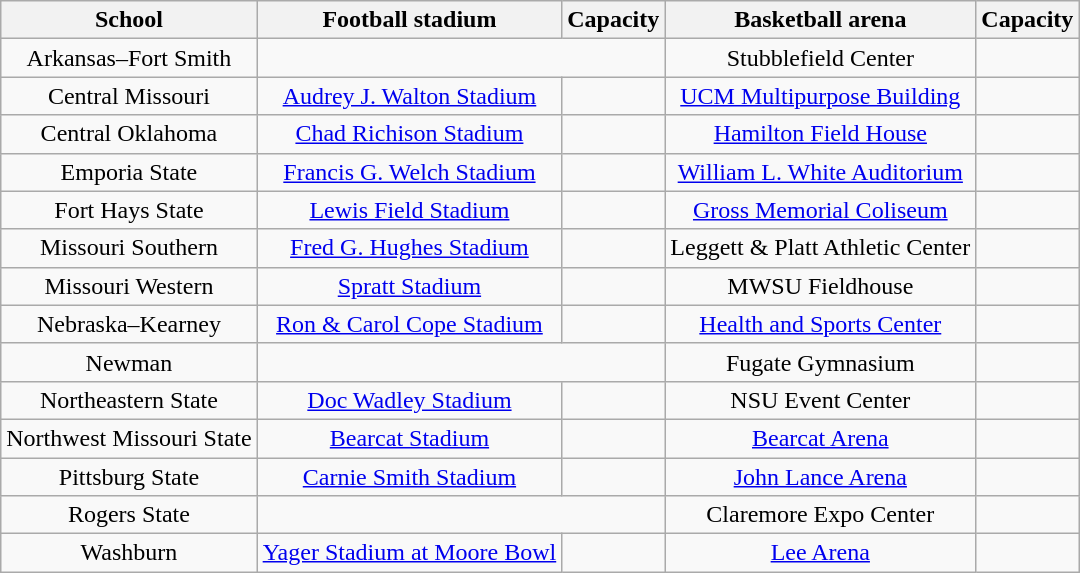<table class="wikitable sortable" style="text-align:center">
<tr>
<th>School</th>
<th>Football stadium</th>
<th>Capacity</th>
<th>Basketball arena</th>
<th>Capacity</th>
</tr>
<tr>
<td>Arkansas–Fort Smith</td>
<td colspan=2></td>
<td>Stubblefield Center</td>
<td></td>
</tr>
<tr>
<td>Central Missouri</td>
<td><a href='#'>Audrey J. Walton Stadium</a></td>
<td></td>
<td><a href='#'>UCM Multipurpose Building</a></td>
<td></td>
</tr>
<tr>
<td>Central Oklahoma</td>
<td><a href='#'>Chad Richison Stadium</a></td>
<td></td>
<td><a href='#'>Hamilton Field House</a></td>
<td></td>
</tr>
<tr>
<td>Emporia State</td>
<td><a href='#'>Francis G. Welch Stadium</a></td>
<td></td>
<td><a href='#'>William L. White Auditorium</a></td>
<td></td>
</tr>
<tr>
<td>Fort Hays State</td>
<td><a href='#'>Lewis Field Stadium</a></td>
<td></td>
<td><a href='#'>Gross Memorial Coliseum</a></td>
<td></td>
</tr>
<tr>
<td>Missouri Southern</td>
<td><a href='#'>Fred G. Hughes Stadium</a></td>
<td></td>
<td>Leggett & Platt Athletic Center</td>
<td></td>
</tr>
<tr>
<td>Missouri Western</td>
<td><a href='#'>Spratt Stadium</a></td>
<td></td>
<td>MWSU Fieldhouse</td>
<td></td>
</tr>
<tr>
<td>Nebraska–Kearney</td>
<td><a href='#'>Ron & Carol Cope Stadium</a></td>
<td></td>
<td><a href='#'>Health and Sports Center</a></td>
<td></td>
</tr>
<tr>
<td>Newman</td>
<td colspan=2></td>
<td>Fugate Gymnasium</td>
<td></td>
</tr>
<tr>
<td>Northeastern State</td>
<td><a href='#'>Doc Wadley Stadium</a></td>
<td></td>
<td>NSU Event Center</td>
<td></td>
</tr>
<tr>
<td>Northwest Missouri State</td>
<td><a href='#'>Bearcat Stadium</a></td>
<td></td>
<td><a href='#'>Bearcat Arena</a></td>
<td></td>
</tr>
<tr>
<td>Pittsburg State</td>
<td><a href='#'>Carnie Smith Stadium</a></td>
<td></td>
<td><a href='#'>John Lance Arena</a></td>
<td></td>
</tr>
<tr>
<td>Rogers State</td>
<td colspan=2></td>
<td>Claremore Expo Center</td>
<td></td>
</tr>
<tr>
<td>Washburn</td>
<td><a href='#'>Yager Stadium at Moore Bowl</a></td>
<td></td>
<td><a href='#'>Lee Arena</a></td>
<td></td>
</tr>
</table>
